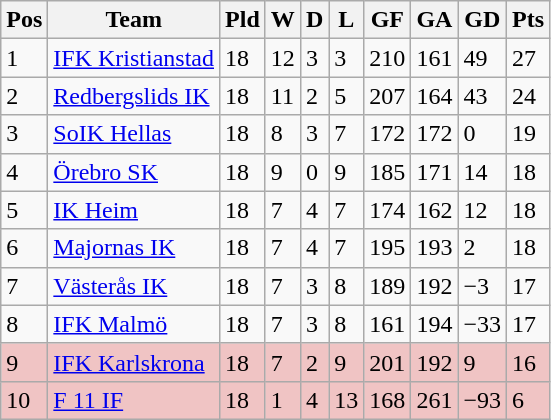<table class="wikitable">
<tr>
<th><span>Pos</span></th>
<th>Team</th>
<th><span>Pld</span></th>
<th><span>W</span></th>
<th><span>D</span></th>
<th><span>L</span></th>
<th><span>GF</span></th>
<th><span>GA</span></th>
<th><span>GD</span></th>
<th><span>Pts</span></th>
</tr>
<tr>
<td>1</td>
<td><a href='#'>IFK Kristianstad</a></td>
<td>18</td>
<td>12</td>
<td>3</td>
<td>3</td>
<td>210</td>
<td>161</td>
<td>49</td>
<td>27</td>
</tr>
<tr>
<td>2</td>
<td><a href='#'>Redbergslids IK</a></td>
<td>18</td>
<td>11</td>
<td>2</td>
<td>5</td>
<td>207</td>
<td>164</td>
<td>43</td>
<td>24</td>
</tr>
<tr>
<td>3</td>
<td><a href='#'>SoIK Hellas</a></td>
<td>18</td>
<td>8</td>
<td>3</td>
<td>7</td>
<td>172</td>
<td>172</td>
<td>0</td>
<td>19</td>
</tr>
<tr>
<td>4</td>
<td><a href='#'>Örebro SK</a></td>
<td>18</td>
<td>9</td>
<td>0</td>
<td>9</td>
<td>185</td>
<td>171</td>
<td>14</td>
<td>18</td>
</tr>
<tr>
<td>5</td>
<td><a href='#'>IK Heim</a></td>
<td>18</td>
<td>7</td>
<td>4</td>
<td>7</td>
<td>174</td>
<td>162</td>
<td>12</td>
<td>18</td>
</tr>
<tr>
<td>6</td>
<td><a href='#'>Majornas IK</a></td>
<td>18</td>
<td>7</td>
<td>4</td>
<td>7</td>
<td>195</td>
<td>193</td>
<td>2</td>
<td>18</td>
</tr>
<tr>
<td>7</td>
<td><a href='#'>Västerås IK</a></td>
<td>18</td>
<td>7</td>
<td>3</td>
<td>8</td>
<td>189</td>
<td>192</td>
<td>−3</td>
<td>17</td>
</tr>
<tr>
<td>8</td>
<td><a href='#'>IFK Malmö</a></td>
<td>18</td>
<td>7</td>
<td>3</td>
<td>8</td>
<td>161</td>
<td>194</td>
<td>−33</td>
<td>17</td>
</tr>
<tr align="left" style="background:#f0c4c4;">
<td>9</td>
<td><a href='#'>IFK Karlskrona</a></td>
<td>18</td>
<td>7</td>
<td>2</td>
<td>9</td>
<td>201</td>
<td>192</td>
<td>9</td>
<td>16</td>
</tr>
<tr align="left" style="background:#f0c4c4;">
<td>10</td>
<td><a href='#'>F 11 IF</a></td>
<td>18</td>
<td>1</td>
<td>4</td>
<td>13</td>
<td>168</td>
<td>261</td>
<td>−93</td>
<td>6</td>
</tr>
</table>
